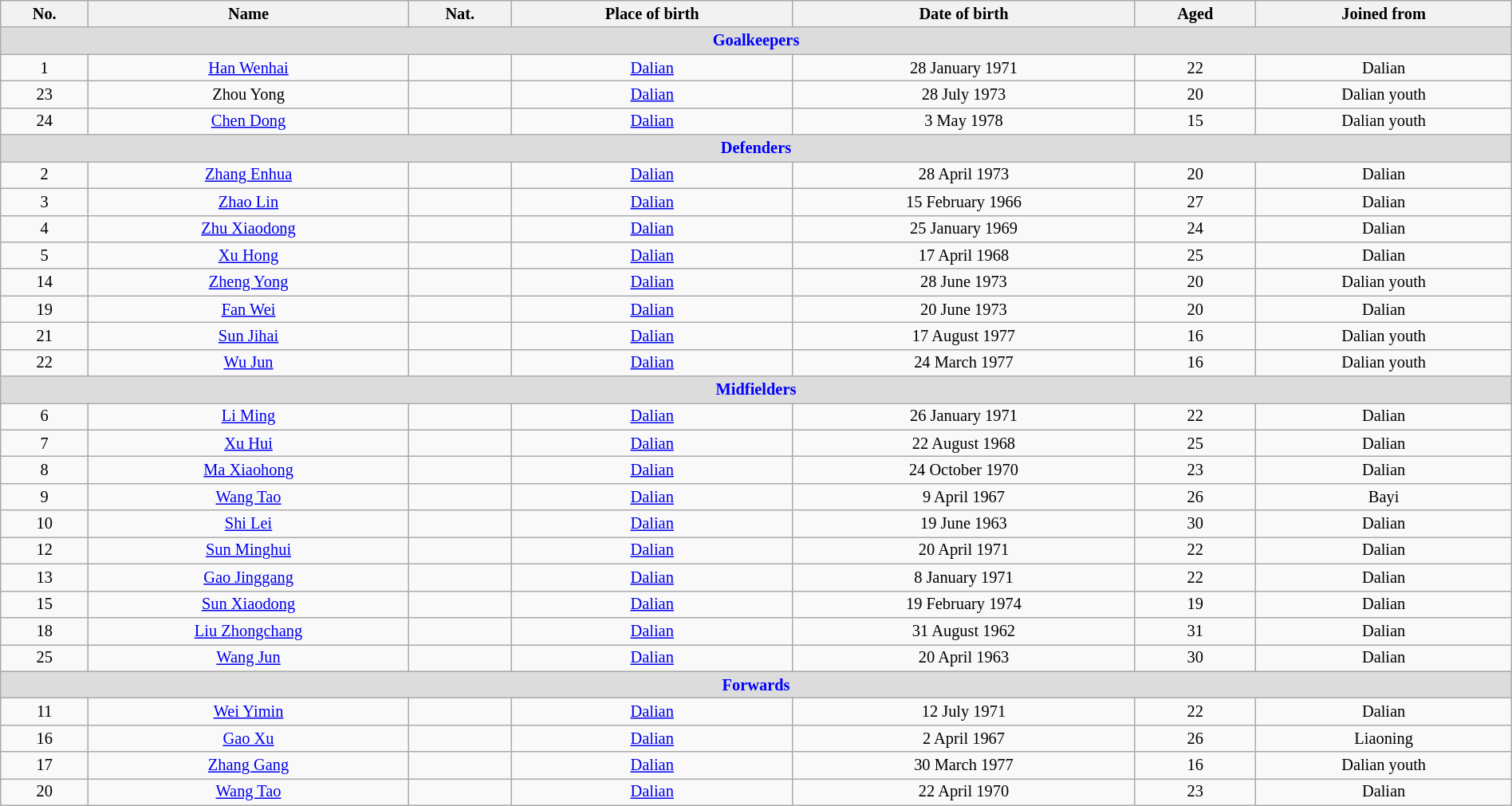<table class="wikitable" style="text-align:center; font-size:85%; width:100%;">
<tr>
<th>No.</th>
<th>Name</th>
<th>Nat.</th>
<th>Place of birth</th>
<th>Date of birth</th>
<th>Aged</th>
<th>Joined from</th>
</tr>
<tr>
<th colspan="7" style="background:#dcdcdc; color:blue; text-align:center;">Goalkeepers</th>
</tr>
<tr>
<td>1</td>
<td><a href='#'>Han Wenhai</a></td>
<td></td>
<td><a href='#'>Dalian</a></td>
<td>28 January 1971</td>
<td>22</td>
<td>Dalian</td>
</tr>
<tr>
<td>23</td>
<td>Zhou Yong</td>
<td></td>
<td><a href='#'>Dalian</a></td>
<td>28 July 1973</td>
<td>20</td>
<td>Dalian youth</td>
</tr>
<tr>
<td>24</td>
<td><a href='#'>Chen Dong</a></td>
<td></td>
<td><a href='#'>Dalian</a></td>
<td>3 May 1978</td>
<td>15</td>
<td>Dalian youth</td>
</tr>
<tr>
<th colspan="7" style="background:#dcdcdc; color:blue; text-align:center;">Defenders</th>
</tr>
<tr>
<td>2</td>
<td><a href='#'>Zhang Enhua</a></td>
<td></td>
<td><a href='#'>Dalian</a></td>
<td>28 April 1973</td>
<td>20</td>
<td>Dalian</td>
</tr>
<tr>
<td>3</td>
<td><a href='#'>Zhao Lin</a></td>
<td></td>
<td><a href='#'>Dalian</a></td>
<td>15 February 1966</td>
<td>27</td>
<td>Dalian</td>
</tr>
<tr>
<td>4</td>
<td><a href='#'>Zhu Xiaodong</a></td>
<td></td>
<td><a href='#'>Dalian</a></td>
<td>25 January 1969</td>
<td>24</td>
<td>Dalian</td>
</tr>
<tr>
<td>5</td>
<td><a href='#'>Xu Hong</a></td>
<td></td>
<td><a href='#'>Dalian</a></td>
<td>17 April 1968</td>
<td>25</td>
<td>Dalian</td>
</tr>
<tr>
<td>14</td>
<td><a href='#'>Zheng Yong</a></td>
<td></td>
<td><a href='#'>Dalian</a></td>
<td>28 June 1973</td>
<td>20</td>
<td>Dalian youth</td>
</tr>
<tr>
<td>19</td>
<td><a href='#'>Fan Wei</a></td>
<td></td>
<td><a href='#'>Dalian</a></td>
<td>20 June 1973</td>
<td>20</td>
<td>Dalian</td>
</tr>
<tr>
<td>21</td>
<td><a href='#'>Sun Jihai</a></td>
<td></td>
<td><a href='#'>Dalian</a></td>
<td>17 August 1977</td>
<td>16</td>
<td>Dalian youth</td>
</tr>
<tr>
<td>22</td>
<td><a href='#'>Wu Jun</a></td>
<td></td>
<td><a href='#'>Dalian</a></td>
<td>24 March 1977</td>
<td>16</td>
<td>Dalian youth</td>
</tr>
<tr>
<th colspan="7" style="background:#dcdcdc; color:blue; text-align:center;">Midfielders</th>
</tr>
<tr>
<td>6</td>
<td><a href='#'>Li Ming</a></td>
<td></td>
<td><a href='#'>Dalian</a></td>
<td>26 January 1971</td>
<td>22</td>
<td>Dalian</td>
</tr>
<tr>
<td>7</td>
<td><a href='#'>Xu Hui</a></td>
<td></td>
<td><a href='#'>Dalian</a></td>
<td>22 August 1968</td>
<td>25</td>
<td>Dalian</td>
</tr>
<tr>
<td>8</td>
<td><a href='#'>Ma Xiaohong</a></td>
<td></td>
<td><a href='#'>Dalian</a></td>
<td>24 October 1970</td>
<td>23</td>
<td>Dalian</td>
</tr>
<tr>
<td>9</td>
<td><a href='#'>Wang Tao</a></td>
<td></td>
<td><a href='#'>Dalian</a></td>
<td>9 April 1967</td>
<td>26</td>
<td>Bayi</td>
</tr>
<tr>
<td>10</td>
<td><a href='#'>Shi Lei</a></td>
<td></td>
<td><a href='#'>Dalian</a></td>
<td>19 June 1963</td>
<td>30</td>
<td>Dalian</td>
</tr>
<tr>
<td>12</td>
<td><a href='#'>Sun Minghui</a></td>
<td></td>
<td><a href='#'>Dalian</a></td>
<td>20 April 1971</td>
<td>22</td>
<td>Dalian</td>
</tr>
<tr>
<td>13</td>
<td><a href='#'>Gao Jinggang</a></td>
<td></td>
<td><a href='#'>Dalian</a></td>
<td>8 January 1971</td>
<td>22</td>
<td>Dalian</td>
</tr>
<tr>
<td>15</td>
<td><a href='#'>Sun Xiaodong</a></td>
<td></td>
<td><a href='#'>Dalian</a></td>
<td>19 February 1974</td>
<td>19</td>
<td>Dalian</td>
</tr>
<tr>
<td>18</td>
<td><a href='#'>Liu Zhongchang</a></td>
<td></td>
<td><a href='#'>Dalian</a></td>
<td>31 August 1962</td>
<td>31</td>
<td>Dalian</td>
</tr>
<tr>
<td>25</td>
<td><a href='#'>Wang Jun</a></td>
<td></td>
<td><a href='#'>Dalian</a></td>
<td>20 April 1963</td>
<td>30</td>
<td>Dalian</td>
</tr>
<tr>
<th colspan="7" style="background:#dcdcdc; color:blue; text-align=center;">Forwards</th>
</tr>
<tr>
<td>11</td>
<td><a href='#'>Wei Yimin</a></td>
<td></td>
<td><a href='#'>Dalian</a></td>
<td>12 July 1971</td>
<td>22</td>
<td>Dalian</td>
</tr>
<tr>
<td>16</td>
<td><a href='#'>Gao Xu</a></td>
<td></td>
<td><a href='#'>Dalian</a></td>
<td>2 April 1967</td>
<td>26</td>
<td>Liaoning</td>
</tr>
<tr>
<td>17</td>
<td><a href='#'>Zhang Gang</a></td>
<td></td>
<td><a href='#'>Dalian</a></td>
<td>30 March 1977</td>
<td>16</td>
<td>Dalian youth</td>
</tr>
<tr>
<td>20</td>
<td><a href='#'>Wang Tao</a></td>
<td></td>
<td><a href='#'>Dalian</a></td>
<td>22 April 1970</td>
<td>23</td>
<td>Dalian</td>
</tr>
</table>
